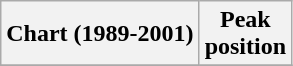<table class="wikitable plainrowheaders" style="text-align:center">
<tr>
<th scope="col">Chart (1989-2001)</th>
<th scope="col">Peak<br>position</th>
</tr>
<tr>
</tr>
</table>
